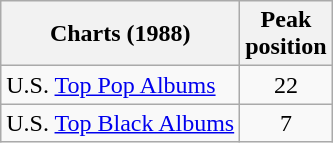<table class="wikitable">
<tr>
<th align="left">Charts (1988)</th>
<th align="left">Peak<br>position</th>
</tr>
<tr>
<td align="left">U.S. <a href='#'>Top Pop Albums</a></td>
<td style="text-align:center;">22</td>
</tr>
<tr>
<td align="left">U.S. <a href='#'>Top Black Albums</a></td>
<td style="text-align:center;">7</td>
</tr>
</table>
